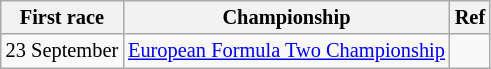<table class="wikitable" style="font-size: 85%">
<tr>
<th>First race</th>
<th>Championship</th>
<th>Ref</th>
</tr>
<tr>
<td>23 September</td>
<td><a href='#'>European Formula Two Championship</a></td>
<td></td>
</tr>
</table>
